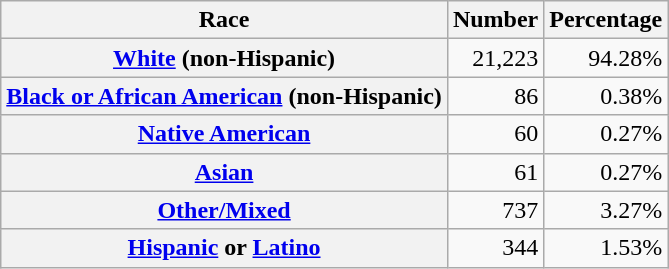<table class="wikitable" style="text-align:right">
<tr>
<th scope="col">Race</th>
<th scope="col">Number</th>
<th scope="col">Percentage</th>
</tr>
<tr>
<th scope="row"><a href='#'>White</a> (non-Hispanic)</th>
<td>21,223</td>
<td>94.28%</td>
</tr>
<tr>
<th scope="row"><a href='#'>Black or African American</a> (non-Hispanic)</th>
<td>86</td>
<td>0.38%</td>
</tr>
<tr>
<th scope="row"><a href='#'>Native American</a></th>
<td>60</td>
<td>0.27%</td>
</tr>
<tr>
<th scope="row"><a href='#'>Asian</a></th>
<td>61</td>
<td>0.27%</td>
</tr>
<tr>
<th scope="row"><a href='#'>Other/Mixed</a></th>
<td>737</td>
<td>3.27%</td>
</tr>
<tr>
<th scope="row"><a href='#'>Hispanic</a> or <a href='#'>Latino</a></th>
<td>344</td>
<td>1.53%</td>
</tr>
</table>
